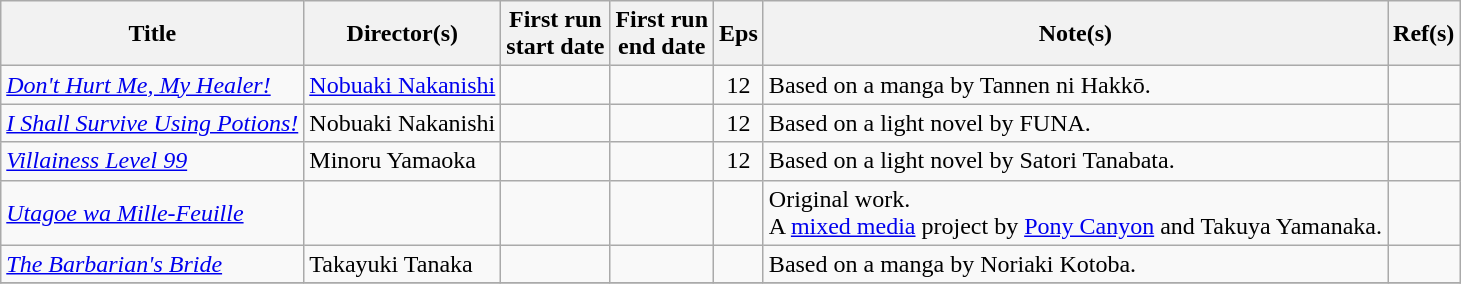<table class="wikitable sortable">
<tr>
<th scope="col">Title</th>
<th scope="col">Director(s)</th>
<th scope="col">First run<br>start date</th>
<th scope="col">First run<br>end date</th>
<th scope="col" class="unsortable">Eps</th>
<th scope="col" class="unsortable">Note(s)</th>
<th scope="col" class="unsortable">Ref(s)</th>
</tr>
<tr>
<td><em><a href='#'>Don't Hurt Me, My Healer!</a></em></td>
<td><a href='#'>Nobuaki Nakanishi</a></td>
<td></td>
<td></td>
<td style="text-align:center">12</td>
<td>Based on a manga by Tannen ni Hakkō.</td>
<td style="text-align:center"></td>
</tr>
<tr>
<td><em><a href='#'>I Shall Survive Using Potions!</a></em></td>
<td>Nobuaki Nakanishi</td>
<td></td>
<td></td>
<td style="text-align:center">12</td>
<td>Based on a light novel by FUNA.</td>
<td style="text-align:center"></td>
</tr>
<tr>
<td><em><a href='#'>Villainess Level 99</a></em></td>
<td>Minoru Yamaoka</td>
<td></td>
<td></td>
<td style="text-align:center">12</td>
<td>Based on a light novel by Satori Tanabata.</td>
<td style="text-align:center"></td>
</tr>
<tr>
<td><em><a href='#'>Utagoe wa Mille-Feuille</a></em></td>
<td></td>
<td></td>
<td></td>
<td style="text-align:center"></td>
<td>Original work.<br>A <a href='#'>mixed media</a> project by <a href='#'>Pony Canyon</a> and Takuya Yamanaka.</td>
<td style="text-align:center"></td>
</tr>
<tr>
<td><em><a href='#'>The Barbarian's Bride</a></em></td>
<td>Takayuki Tanaka</td>
<td></td>
<td></td>
<td style="text-align:center"></td>
<td>Based on a manga by Noriaki Kotoba.</td>
<td style="text-align:center"></td>
</tr>
<tr>
</tr>
</table>
